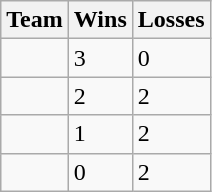<table class=wikitable>
<tr>
<th>Team</th>
<th>Wins</th>
<th>Losses</th>
</tr>
<tr>
<td><strong></strong></td>
<td>3</td>
<td>0</td>
</tr>
<tr>
<td></td>
<td>2</td>
<td>2</td>
</tr>
<tr>
<td></td>
<td>1</td>
<td>2</td>
</tr>
<tr>
<td></td>
<td>0</td>
<td>2</td>
</tr>
</table>
